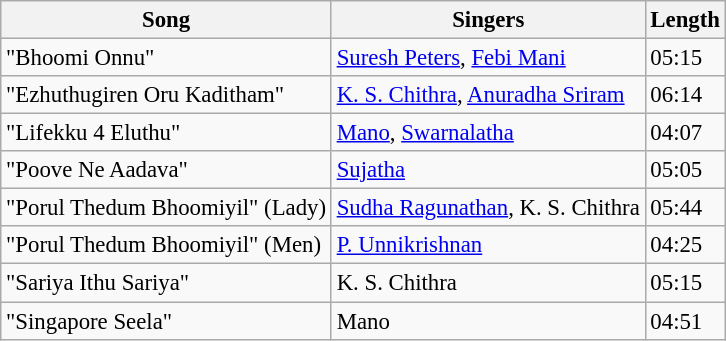<table class="wikitable" style="font-size: 95%;">
<tr>
<th>Song</th>
<th>Singers</th>
<th>Length</th>
</tr>
<tr>
<td>"Bhoomi Onnu"</td>
<td><a href='#'>Suresh Peters</a>, <a href='#'>Febi Mani</a></td>
<td>05:15</td>
</tr>
<tr>
<td>"Ezhuthugiren Oru Kaditham"</td>
<td><a href='#'>K. S. Chithra</a>, <a href='#'>Anuradha Sriram</a></td>
<td>06:14</td>
</tr>
<tr>
<td>"Lifekku 4 Eluthu"</td>
<td><a href='#'>Mano</a>, <a href='#'>Swarnalatha</a></td>
<td>04:07</td>
</tr>
<tr>
<td>"Poove Ne Aadava"</td>
<td><a href='#'>Sujatha</a></td>
<td>05:05</td>
</tr>
<tr>
<td>"Porul Thedum Bhoomiyil" (Lady)</td>
<td><a href='#'>Sudha Ragunathan</a>, K. S. Chithra</td>
<td>05:44</td>
</tr>
<tr>
<td>"Porul Thedum Bhoomiyil" (Men)</td>
<td><a href='#'>P. Unnikrishnan</a></td>
<td>04:25</td>
</tr>
<tr>
<td>"Sariya Ithu Sariya"</td>
<td>K. S. Chithra</td>
<td>05:15</td>
</tr>
<tr>
<td>"Singapore Seela"</td>
<td>Mano</td>
<td>04:51</td>
</tr>
</table>
